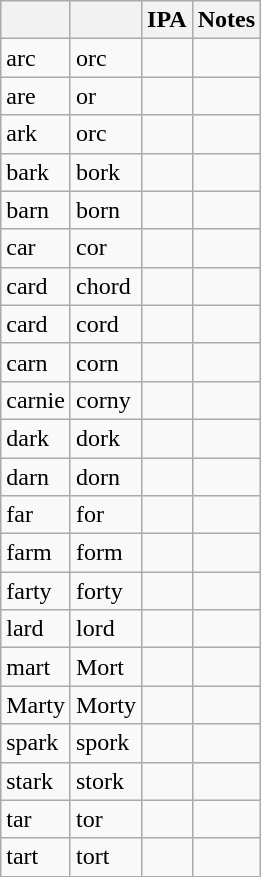<table class="wikitable sortable mw-collapsible mw-collapsed">
<tr>
<th></th>
<th></th>
<th>IPA</th>
<th>Notes</th>
</tr>
<tr>
<td>arc</td>
<td>orc</td>
<td></td>
<td></td>
</tr>
<tr>
<td>are</td>
<td>or</td>
<td></td>
<td></td>
</tr>
<tr>
<td>ark</td>
<td>orc</td>
<td></td>
<td></td>
</tr>
<tr>
<td>bark</td>
<td>bork</td>
<td></td>
<td></td>
</tr>
<tr>
<td>barn</td>
<td>born</td>
<td></td>
<td></td>
</tr>
<tr>
<td>car</td>
<td>cor</td>
<td></td>
<td></td>
</tr>
<tr>
<td>card</td>
<td>chord</td>
<td></td>
<td></td>
</tr>
<tr>
<td>card</td>
<td>cord</td>
<td></td>
<td></td>
</tr>
<tr>
<td>carn</td>
<td>corn</td>
<td></td>
<td></td>
</tr>
<tr>
<td>carnie</td>
<td>corny</td>
<td></td>
<td></td>
</tr>
<tr>
<td>dark</td>
<td>dork</td>
<td></td>
<td></td>
</tr>
<tr>
<td>darn</td>
<td>dorn</td>
<td></td>
<td></td>
</tr>
<tr>
<td>far</td>
<td>for</td>
<td></td>
<td></td>
</tr>
<tr>
<td>farm</td>
<td>form</td>
<td></td>
<td></td>
</tr>
<tr>
<td>farty</td>
<td>forty</td>
<td></td>
<td></td>
</tr>
<tr>
<td>lard</td>
<td>lord</td>
<td></td>
<td></td>
</tr>
<tr>
<td>mart</td>
<td>Mort</td>
<td></td>
<td></td>
</tr>
<tr>
<td>Marty</td>
<td>Morty</td>
<td></td>
<td></td>
</tr>
<tr>
<td>spark</td>
<td>spork</td>
<td></td>
<td></td>
</tr>
<tr>
<td>stark</td>
<td>stork</td>
<td></td>
<td></td>
</tr>
<tr>
<td>tar</td>
<td>tor</td>
<td></td>
<td></td>
</tr>
<tr>
<td>tart</td>
<td>tort</td>
<td></td>
<td></td>
</tr>
</table>
